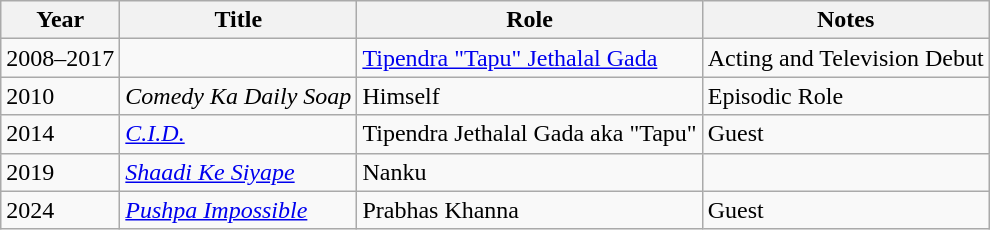<table class="wikitable">
<tr>
<th>Year</th>
<th>Title</th>
<th>Role</th>
<th>Notes</th>
</tr>
<tr>
<td>2008–2017</td>
<td></td>
<td><a href='#'>Tipendra "Tapu" Jethalal Gada</a></td>
<td>Acting and Television Debut</td>
</tr>
<tr>
<td>2010</td>
<td><em>Comedy Ka Daily Soap</em></td>
<td>Himself</td>
<td>Episodic Role</td>
</tr>
<tr>
<td>2014</td>
<td><em><a href='#'>C.I.D.</a></em></td>
<td>Tipendra Jethalal Gada aka "Tapu"</td>
<td>Guest</td>
</tr>
<tr>
<td>2019</td>
<td><em><a href='#'>Shaadi Ke Siyape</a></em></td>
<td>Nanku</td>
<td></td>
</tr>
<tr>
<td>2024</td>
<td><em><a href='#'>Pushpa Impossible</a></em></td>
<td>Prabhas Khanna</td>
<td>Guest</td>
</tr>
</table>
